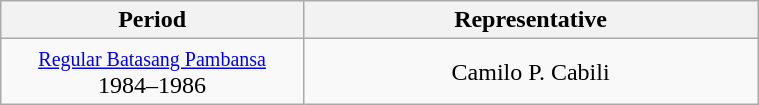<table class="wikitable" style="text-align:center; width:40%;">
<tr>
<th width="40%">Period</th>
<th>Representative</th>
</tr>
<tr>
<td><small><a href='#'>Regular Batasang Pambansa</a></small><br>1984–1986</td>
<td>Camilo P. Cabili</td>
</tr>
</table>
